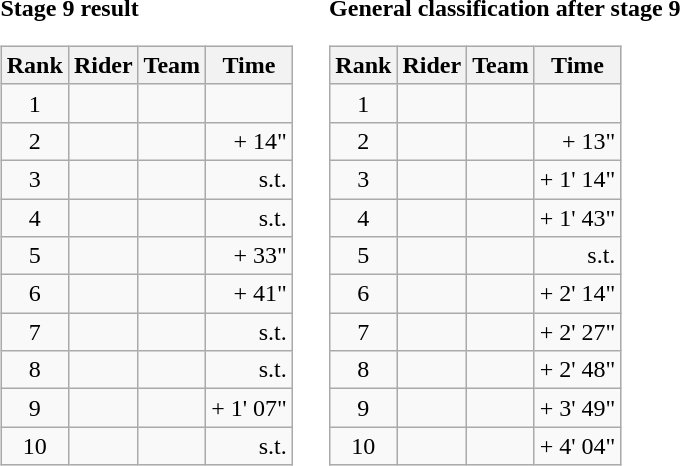<table>
<tr>
<td><strong>Stage 9 result</strong><br><table class="wikitable">
<tr>
<th scope="col">Rank</th>
<th scope="col">Rider</th>
<th scope="col">Team</th>
<th scope="col">Time</th>
</tr>
<tr>
<td style="text-align:center;">1</td>
<td></td>
<td></td>
<td style="text-align:right;"></td>
</tr>
<tr>
<td style="text-align:center;">2</td>
<td></td>
<td></td>
<td style="text-align:right;">+ 14"</td>
</tr>
<tr>
<td style="text-align:center;">3</td>
<td></td>
<td></td>
<td style="text-align:right;">s.t.</td>
</tr>
<tr>
<td style="text-align:center;">4</td>
<td></td>
<td></td>
<td style="text-align:right;">s.t.</td>
</tr>
<tr>
<td style="text-align:center;">5</td>
<td></td>
<td></td>
<td style="text-align:right;">+ 33"</td>
</tr>
<tr>
<td style="text-align:center;">6</td>
<td></td>
<td></td>
<td style="text-align:right;">+ 41"</td>
</tr>
<tr>
<td style="text-align:center;">7</td>
<td></td>
<td></td>
<td style="text-align:right;">s.t.</td>
</tr>
<tr>
<td style="text-align:center;">8</td>
<td></td>
<td></td>
<td style="text-align:right;">s.t.</td>
</tr>
<tr>
<td style="text-align:center;">9</td>
<td></td>
<td></td>
<td style="text-align:right;">+ 1' 07"</td>
</tr>
<tr>
<td style="text-align:center;">10</td>
<td></td>
<td></td>
<td style="text-align:right;">s.t.</td>
</tr>
</table>
</td>
<td></td>
<td><strong>General classification after stage 9</strong><br><table class="wikitable">
<tr>
<th scope="col">Rank</th>
<th scope="col">Rider</th>
<th scope="col">Team</th>
<th scope="col">Time</th>
</tr>
<tr>
<td style="text-align:center;">1</td>
<td> </td>
<td></td>
<td style="text-align:right;"></td>
</tr>
<tr>
<td style="text-align:center;">2</td>
<td></td>
<td></td>
<td style="text-align:right;">+ 13"</td>
</tr>
<tr>
<td style="text-align:center;">3</td>
<td></td>
<td></td>
<td style="text-align:right;">+ 1' 14"</td>
</tr>
<tr>
<td style="text-align:center;">4</td>
<td></td>
<td></td>
<td style="text-align:right;">+ 1' 43"</td>
</tr>
<tr>
<td style="text-align:center;">5</td>
<td></td>
<td></td>
<td style="text-align:right;">s.t.</td>
</tr>
<tr>
<td style="text-align:center;">6</td>
<td></td>
<td></td>
<td style="text-align:right;">+ 2' 14"</td>
</tr>
<tr>
<td style="text-align:center;">7</td>
<td></td>
<td></td>
<td style="text-align:right;">+ 2' 27"</td>
</tr>
<tr>
<td style="text-align:center;">8</td>
<td></td>
<td></td>
<td style="text-align:right;">+ 2' 48"</td>
</tr>
<tr>
<td style="text-align:center;">9</td>
<td></td>
<td></td>
<td style="text-align:right;">+ 3' 49"</td>
</tr>
<tr>
<td style="text-align:center;">10</td>
<td></td>
<td></td>
<td style="text-align:right;">+ 4' 04"</td>
</tr>
</table>
</td>
</tr>
</table>
